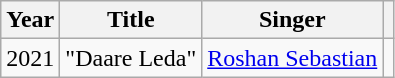<table class="wikitable sortable">
<tr>
<th>Year</th>
<th>Title</th>
<th>Singer</th>
<th class="unsortable"></th>
</tr>
<tr>
<td>2021</td>
<td>"Daare Leda"</td>
<td><a href='#'>Roshan Sebastian</a></td>
<td></td>
</tr>
</table>
